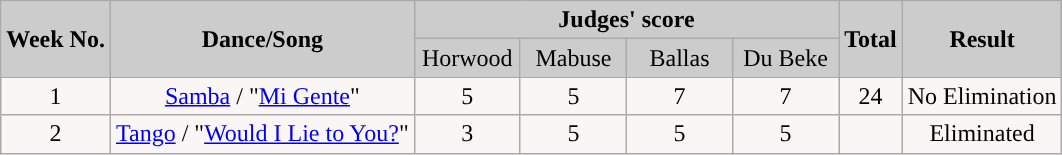<table class="wikitable collapsible collapsed">
<tr>
<th rowspan="2" style="background:#ccc; text-align:Center;"><strong>Week No.</strong></th>
<th rowspan="2" style="background:#ccc; text-align:Center;"><strong>Dance/Song</strong></th>
<th colspan="4" style="background:#ccc; text-align:Center;"><strong>Judges' score</strong></th>
<th rowspan="2" style="background:#ccc; text-align:Center;"><strong>Total</strong></th>
<th rowspan="2" style="background:#ccc; text-align:Center;"><strong>Result</strong></th>
</tr>
<tr style="text-align:center; background:#ccc;">
<td style="width:10%; ">Horwood</td>
<td style="width:10%; ">Mabuse</td>
<td style="width:10%; ">Ballas</td>
<td style="width:10%; ">Du Beke</td>
</tr>
<tr style="text-align:center; background:#faf6f6">
<td>1</td>
<td><a href='#'>Samba</a> / "<a href='#'>Mi Gente</a>"</td>
<td>5</td>
<td>5</td>
<td>7</td>
<td>7</td>
<td>24</td>
<td>No Elimination</td>
</tr>
<tr style="text-align:center; background:#faf6f6;">
<td>2</td>
<td><a href='#'>Tango</a> / "<a href='#'>Would I Lie to You?</a>"</td>
<td>3</td>
<td>5</td>
<td>5</td>
<td>5</td>
<td></td>
<td>Eliminated</td>
</tr>
</table>
